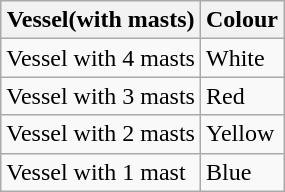<table class="wikitable">
<tr>
<th>Vessel(with masts)</th>
<th>Colour</th>
</tr>
<tr>
<td>Vessel with 4 masts</td>
<td>White</td>
</tr>
<tr>
<td>Vessel with 3 masts</td>
<td>Red</td>
</tr>
<tr>
<td>Vessel with 2 masts</td>
<td>Yellow</td>
</tr>
<tr>
<td>Vessel with 1 mast</td>
<td>Blue</td>
</tr>
</table>
